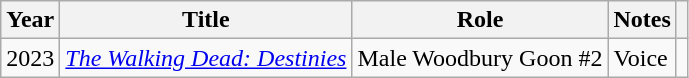<table class="wikitable sortable">
<tr>
<th>Year</th>
<th>Title</th>
<th>Role</th>
<th>Notes</th>
<th></th>
</tr>
<tr>
<td>2023</td>
<td><em><a href='#'>The Walking Dead: Destinies</a></em></td>
<td>Male Woodbury Goon #2</td>
<td>Voice</td>
<td></td>
</tr>
</table>
